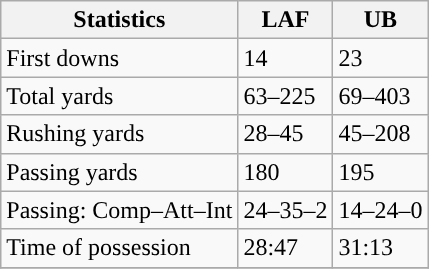<table class="wikitable" style="float: left;">
<tr>
<th>Statistics</th>
<th>LAF</th>
<th>UB</th>
</tr>
<tr>
<td>First downs</td>
<td>14</td>
<td>23</td>
</tr>
<tr>
<td>Total yards</td>
<td>63–225</td>
<td>69–403</td>
</tr>
<tr>
<td>Rushing yards</td>
<td>28–45</td>
<td>45–208</td>
</tr>
<tr>
<td>Passing yards</td>
<td>180</td>
<td>195</td>
</tr>
<tr>
<td>Passing: Comp–Att–Int</td>
<td>24–35–2</td>
<td>14–24–0</td>
</tr>
<tr>
<td>Time of possession</td>
<td>28:47</td>
<td>31:13</td>
</tr>
<tr>
</tr>
</table>
